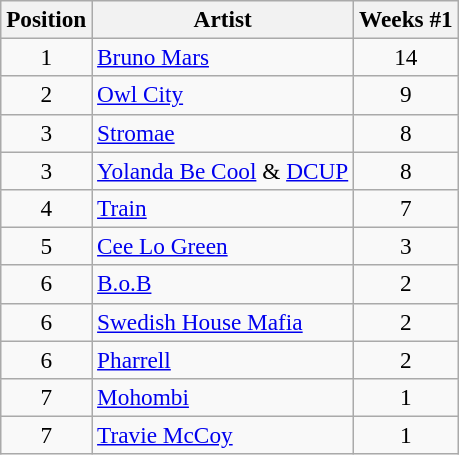<table class="wikitable sortable" style="font-size:97%;">
<tr>
<th>Position</th>
<th>Artist</th>
<th>Weeks #1</th>
</tr>
<tr>
<td align="center">1</td>
<td><a href='#'>Bruno Mars</a></td>
<td align="center">14</td>
</tr>
<tr>
<td align="center">2</td>
<td><a href='#'>Owl City</a></td>
<td align="center">9</td>
</tr>
<tr>
<td align="center">3</td>
<td><a href='#'>Stromae</a></td>
<td align="center">8</td>
</tr>
<tr>
<td align="center">3</td>
<td><a href='#'>Yolanda Be Cool</a> & <a href='#'>DCUP</a></td>
<td align="center">8</td>
</tr>
<tr>
<td align="center">4</td>
<td><a href='#'>Train</a></td>
<td align="center">7</td>
</tr>
<tr>
<td align="center">5</td>
<td><a href='#'>Cee Lo Green</a></td>
<td align="center">3</td>
</tr>
<tr>
<td align="center">6</td>
<td><a href='#'>B.o.B</a></td>
<td align="center">2</td>
</tr>
<tr>
<td align="center">6</td>
<td><a href='#'>Swedish House Mafia</a></td>
<td align="center">2</td>
</tr>
<tr>
<td align="center">6</td>
<td><a href='#'>Pharrell</a></td>
<td align="center">2</td>
</tr>
<tr>
<td align="center">7</td>
<td><a href='#'>Mohombi</a></td>
<td align="center">1</td>
</tr>
<tr>
<td align="center">7</td>
<td><a href='#'>Travie McCoy</a></td>
<td align="center">1</td>
</tr>
</table>
